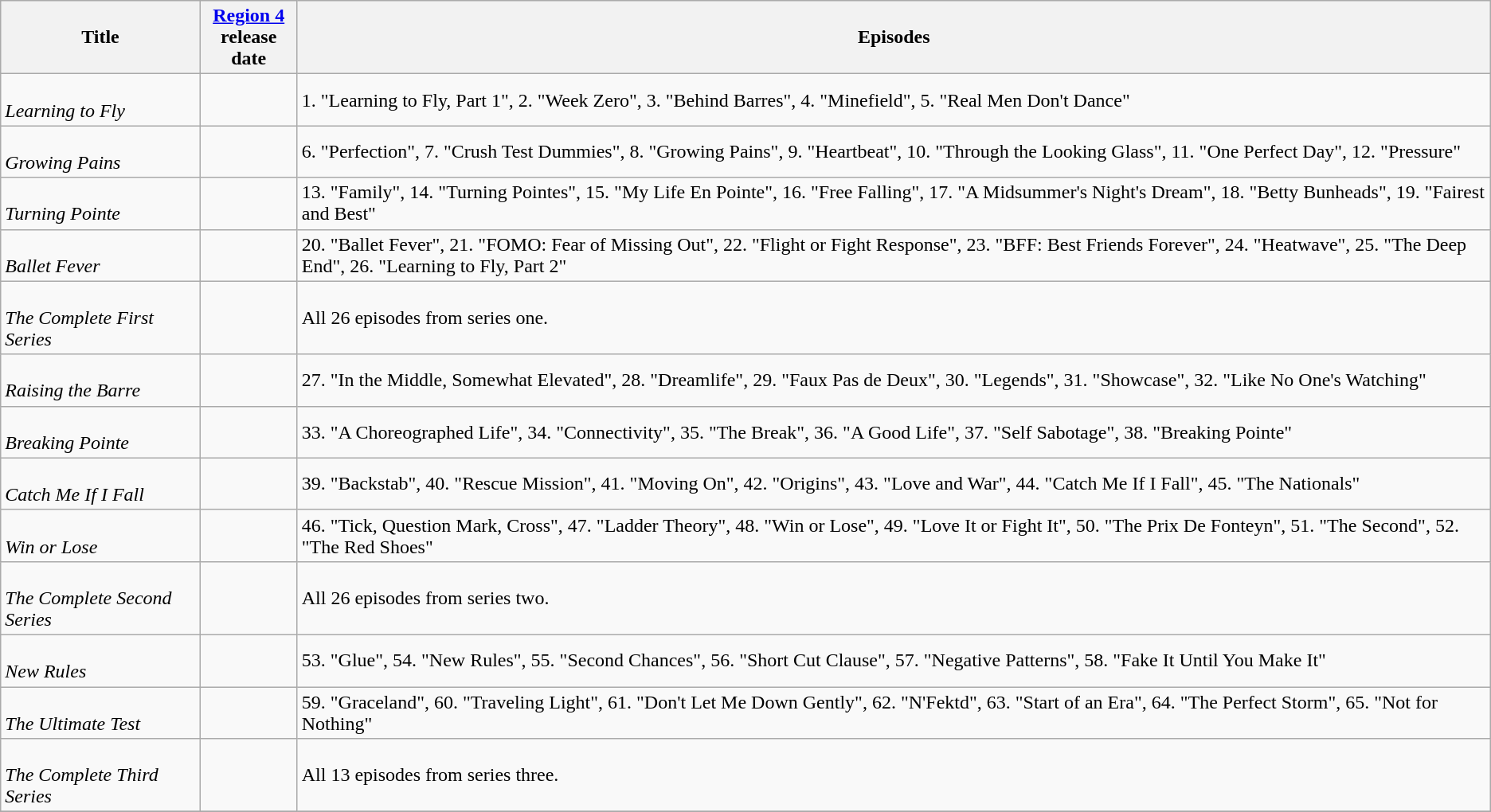<table class="wikitable">
<tr>
<th>Title</th>
<th><a href='#'>Region 4</a><br>release date</th>
<th>Episodes</th>
</tr>
<tr>
<td><br><em>Learning to Fly</em></td>
<td></td>
<td>1. "Learning to Fly, Part 1", 2. "Week Zero", 3. "Behind Barres", 4. "Minefield", 5. "Real Men Don't Dance"</td>
</tr>
<tr>
<td><br><em>Growing Pains</em></td>
<td></td>
<td>6. "Perfection", 7. "Crush Test Dummies", 8. "Growing Pains", 9. "Heartbeat", 10. "Through the Looking Glass", 11. "One Perfect Day", 12. "Pressure"</td>
</tr>
<tr>
<td><br><em>Turning Pointe</em></td>
<td></td>
<td>13. "Family", 14. "Turning Pointes", 15. "My Life En Pointe", 16. "Free Falling", 17. "A Midsummer's Night's Dream", 18. "Betty Bunheads", 19. "Fairest and Best"</td>
</tr>
<tr>
<td><br><em>Ballet Fever</em></td>
<td></td>
<td>20. "Ballet Fever", 21. "FOMO: Fear of Missing Out", 22. "Flight or Fight Response", 23. "BFF: Best Friends Forever", 24. "Heatwave", 25. "The Deep End", 26. "Learning to Fly, Part 2"</td>
</tr>
<tr>
<td><br><em>The Complete First Series</em></td>
<td></td>
<td>All 26 episodes from series one.</td>
</tr>
<tr>
<td><br><em>Raising the Barre</em></td>
<td></td>
<td>27. "In the Middle, Somewhat Elevated", 28. "Dreamlife", 29. "Faux Pas de Deux", 30. "Legends", 31. "Showcase", 32. "Like No One's Watching"</td>
</tr>
<tr>
<td><br><em>Breaking Pointe</em></td>
<td></td>
<td>33. "A Choreographed Life", 34. "Connectivity", 35. "The Break", 36. "A Good Life", 37. "Self Sabotage", 38. "Breaking Pointe"</td>
</tr>
<tr>
<td><br><em>Catch Me If I Fall</em></td>
<td></td>
<td>39. "Backstab", 40. "Rescue Mission", 41. "Moving On", 42. "Origins", 43. "Love and War", 44. "Catch Me If I Fall", 45. "The Nationals"</td>
</tr>
<tr>
<td><br><em>Win or Lose</em></td>
<td></td>
<td>46. "Tick, Question Mark, Cross", 47. "Ladder Theory", 48. "Win or Lose", 49. "Love It or Fight It", 50. "The Prix De Fonteyn", 51. "The Second", 52. "The Red Shoes"</td>
</tr>
<tr>
<td><br><em>The Complete Second Series</em></td>
<td></td>
<td>All 26 episodes from series two.</td>
</tr>
<tr>
<td><br><em>New Rules</em></td>
<td></td>
<td>53. "Glue", 54. "New Rules", 55. "Second Chances", 56. "Short Cut Clause", 57. "Negative Patterns", 58. "Fake It Until You Make It"</td>
</tr>
<tr>
<td><br><em>The Ultimate Test</em></td>
<td></td>
<td>59. "Graceland", 60. "Traveling Light", 61. "Don't Let Me Down Gently", 62. "N'Fektd", 63. "Start of an Era", 64. "The Perfect Storm", 65. "Not for Nothing"</td>
</tr>
<tr>
<td><br><em>The Complete Third Series</em></td>
<td></td>
<td>All 13 episodes from series three.</td>
</tr>
<tr>
</tr>
</table>
